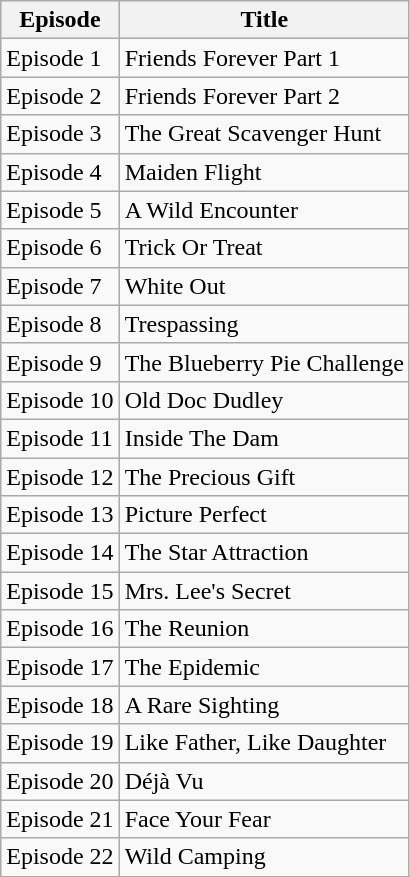<table class="wikitable">
<tr>
<th>Episode</th>
<th>Title</th>
</tr>
<tr>
<td>Episode 1</td>
<td>Friends Forever Part 1</td>
</tr>
<tr>
<td>Episode 2</td>
<td>Friends Forever Part 2</td>
</tr>
<tr>
<td>Episode 3</td>
<td>The Great Scavenger Hunt</td>
</tr>
<tr>
<td>Episode 4</td>
<td>Maiden Flight</td>
</tr>
<tr>
<td>Episode 5</td>
<td>A Wild Encounter</td>
</tr>
<tr>
<td>Episode 6</td>
<td>Trick Or Treat</td>
</tr>
<tr>
<td>Episode 7</td>
<td>White Out</td>
</tr>
<tr>
<td>Episode 8</td>
<td>Trespassing</td>
</tr>
<tr>
<td>Episode 9</td>
<td>The Blueberry Pie Challenge</td>
</tr>
<tr>
<td>Episode 10</td>
<td>Old Doc Dudley</td>
</tr>
<tr>
<td>Episode 11</td>
<td>Inside The Dam</td>
</tr>
<tr>
<td>Episode 12</td>
<td>The Precious Gift</td>
</tr>
<tr>
<td>Episode 13</td>
<td>Picture Perfect</td>
</tr>
<tr>
<td>Episode 14</td>
<td>The Star Attraction</td>
</tr>
<tr>
<td>Episode 15</td>
<td>Mrs. Lee's Secret</td>
</tr>
<tr>
<td>Episode 16</td>
<td>The Reunion</td>
</tr>
<tr>
<td>Episode 17</td>
<td>The Epidemic</td>
</tr>
<tr>
<td>Episode 18</td>
<td>A Rare Sighting</td>
</tr>
<tr>
<td>Episode 19</td>
<td>Like Father, Like Daughter</td>
</tr>
<tr>
<td>Episode 20</td>
<td>Déjà Vu</td>
</tr>
<tr>
<td>Episode 21</td>
<td>Face Your Fear</td>
</tr>
<tr>
<td>Episode 22</td>
<td>Wild Camping</td>
</tr>
</table>
